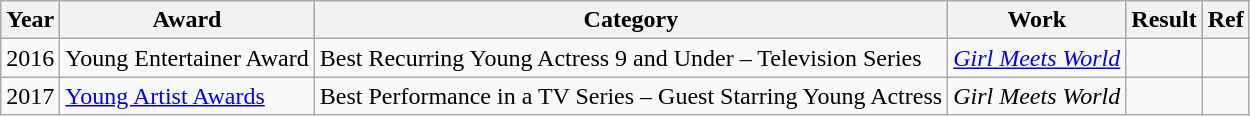<table class="wikitable">
<tr>
<th>Year</th>
<th>Award</th>
<th>Category</th>
<th>Work</th>
<th>Result</th>
<th>Ref</th>
</tr>
<tr>
<td>2016</td>
<td>Young Entertainer Award</td>
<td>Best Recurring Young Actress 9 and Under – Television Series</td>
<td><em><a href='#'>Girl Meets World</a></em></td>
<td></td>
<td></td>
</tr>
<tr>
<td>2017</td>
<td><a href='#'>Young Artist Awards</a></td>
<td>Best Performance in a TV Series – Guest Starring Young Actress</td>
<td><em>Girl Meets World</em></td>
<td></td>
<td></td>
</tr>
</table>
